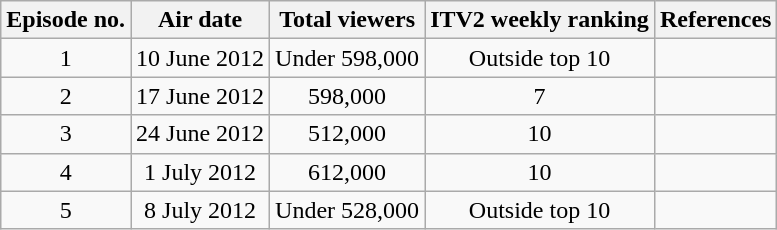<table class="wikitable" style="text-align:center;">
<tr>
<th>Episode no.</th>
<th>Air date</th>
<th>Total viewers</th>
<th>ITV2 weekly ranking</th>
<th>References</th>
</tr>
<tr>
<td>1</td>
<td>10 June 2012</td>
<td>Under 598,000</td>
<td>Outside top 10</td>
<td></td>
</tr>
<tr>
<td>2</td>
<td>17 June 2012</td>
<td>598,000</td>
<td>7</td>
<td></td>
</tr>
<tr>
<td>3</td>
<td>24 June 2012</td>
<td>512,000</td>
<td>10</td>
<td></td>
</tr>
<tr>
<td>4</td>
<td>1 July 2012</td>
<td>612,000</td>
<td>10</td>
<td></td>
</tr>
<tr>
<td>5</td>
<td>8 July 2012</td>
<td>Under 528,000</td>
<td>Outside top 10</td>
<td></td>
</tr>
</table>
